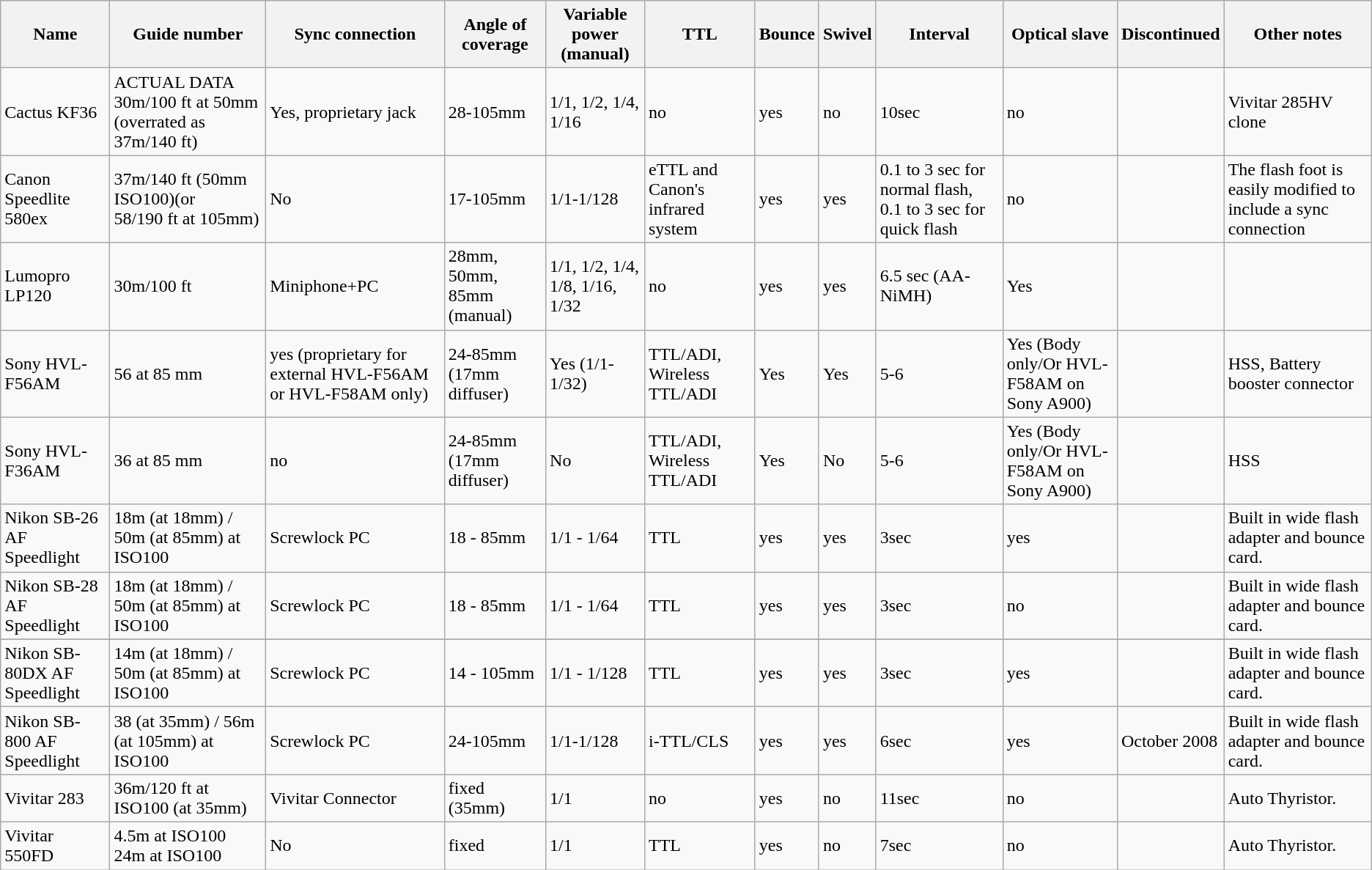<table class="wikitable" border="1">
<tr>
<th>Name</th>
<th>Guide number</th>
<th>Sync connection</th>
<th>Angle of coverage</th>
<th>Variable power (manual)</th>
<th>TTL</th>
<th>Bounce</th>
<th>Swivel</th>
<th>Interval</th>
<th>Optical slave</th>
<th>Discontinued</th>
<th>Other notes</th>
</tr>
<tr>
<td>Cactus KF36</td>
<td>ACTUAL DATA 30m/100 ft at 50mm (overrated as 37m/140 ft)</td>
<td>Yes, proprietary jack</td>
<td>28-105mm</td>
<td>1/1, 1/2, 1/4, 1/16</td>
<td>no</td>
<td>yes</td>
<td>no</td>
<td>10sec</td>
<td>no</td>
<td></td>
<td>Vivitar 285HV clone</td>
</tr>
<tr>
<td>Canon Speedlite 580ex</td>
<td>37m/140 ft (50mm ISO100)(or 58/190 ft at 105mm)</td>
<td>No </td>
<td>17-105mm</td>
<td>1/1-1/128</td>
<td>eTTL and Canon's infrared system</td>
<td>yes</td>
<td>yes</td>
<td>0.1 to 3 sec for normal flash, 0.1 to 3 sec for quick flash</td>
<td>no</td>
<td></td>
<td>The flash foot is easily modified to include a sync connection</td>
</tr>
<tr>
<td>Lumopro LP120</td>
<td>30m/100 ft</td>
<td>Miniphone+PC</td>
<td>28mm, 50mm, 85mm (manual)</td>
<td>1/1, 1/2, 1/4, 1/8, 1/16, 1/32</td>
<td>no</td>
<td>yes</td>
<td>yes</td>
<td>6.5 sec (AA-NiMH)</td>
<td>Yes</td>
<td></td>
</tr>
<tr>
<td>Sony HVL-F56AM</td>
<td>56 at 85 mm</td>
<td>yes (proprietary for external HVL-F56AM or HVL-F58AM only)</td>
<td>24-85mm (17mm diffuser)</td>
<td>Yes (1/1-1/32)</td>
<td>TTL/ADI, Wireless TTL/ADI</td>
<td>Yes</td>
<td>Yes</td>
<td>5-6</td>
<td>Yes (Body only/Or HVL-F58AM on Sony A900)</td>
<td></td>
<td>HSS, Battery booster connector</td>
</tr>
<tr>
<td>Sony HVL-F36AM</td>
<td>36 at 85 mm</td>
<td>no</td>
<td>24-85mm (17mm diffuser)</td>
<td>No</td>
<td>TTL/ADI, Wireless TTL/ADI</td>
<td>Yes</td>
<td>No</td>
<td>5-6</td>
<td>Yes (Body only/Or HVL-F58AM on Sony A900)</td>
<td></td>
<td>HSS</td>
</tr>
<tr>
<td>Nikon SB-26 AF Speedlight</td>
<td>18m (at 18mm) / 50m (at 85mm) at ISO100</td>
<td>Screwlock PC</td>
<td>18 - 85mm</td>
<td>1/1 - 1/64</td>
<td>TTL</td>
<td>yes</td>
<td>yes</td>
<td>3sec</td>
<td>yes</td>
<td></td>
<td>Built in wide flash adapter and bounce card.</td>
</tr>
<tr>
<td>Nikon SB-28 AF Speedlight</td>
<td>18m (at 18mm) / 50m (at 85mm) at ISO100</td>
<td>Screwlock PC</td>
<td>18 - 85mm</td>
<td>1/1 - 1/64</td>
<td>TTL</td>
<td>yes</td>
<td>yes</td>
<td>3sec</td>
<td>no</td>
<td></td>
<td>Built in wide flash adapter and bounce card.</td>
</tr>
<tr>
</tr>
<tr>
<td>Nikon SB-80DX AF Speedlight</td>
<td>14m (at 18mm) / 50m (at 85mm) at ISO100</td>
<td>Screwlock PC</td>
<td>14 - 105mm</td>
<td>1/1 - 1/128</td>
<td>TTL</td>
<td>yes</td>
<td>yes</td>
<td>3sec</td>
<td>yes</td>
<td></td>
<td>Built in wide flash adapter and bounce card.</td>
</tr>
<tr>
<td>Nikon SB-800 AF Speedlight</td>
<td>38 (at 35mm) / 56m (at 105mm) at ISO100</td>
<td>Screwlock PC</td>
<td>24-105mm</td>
<td>1/1-1/128</td>
<td>i-TTL/CLS</td>
<td>yes</td>
<td>yes</td>
<td>6sec</td>
<td>yes</td>
<td>October 2008</td>
<td>Built in wide flash adapter and bounce card.</td>
</tr>
<tr>
<td>Vivitar 283</td>
<td>36m/120 ft at ISO100 (at 35mm)</td>
<td>Vivitar Connector</td>
<td>fixed (35mm)</td>
<td>1/1 </td>
<td>no</td>
<td>yes</td>
<td>no</td>
<td>11sec</td>
<td>no</td>
<td></td>
<td>Auto Thyristor.</td>
</tr>
<tr>
<td>Vivitar 550FD</td>
<td>4.5m at ISO100<br>24m at ISO100</td>
<td>No</td>
<td>fixed</td>
<td>1/1</td>
<td>TTL</td>
<td>yes</td>
<td>no</td>
<td>7sec</td>
<td>no</td>
<td></td>
<td>Auto Thyristor.</td>
</tr>
</table>
